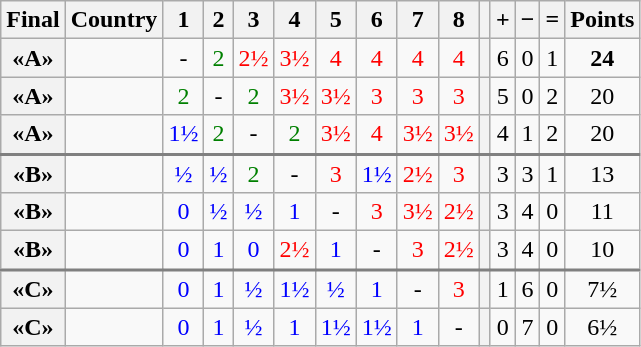<table class="wikitable" style="text-align:center">
<tr>
<th>Final</th>
<th>Country</th>
<th>1</th>
<th>2</th>
<th>3</th>
<th>4</th>
<th>5</th>
<th>6</th>
<th>7</th>
<th>8</th>
<th></th>
<th>+</th>
<th>−</th>
<th>=</th>
<th>Points</th>
</tr>
<tr>
<th>«A»</th>
<td style="text-align: left"></td>
<td>-</td>
<td style="color:green;">2</td>
<td style="color:red;">2½</td>
<td style="color:red;">3½</td>
<td style="color:red;">4</td>
<td style="color:red;">4</td>
<td style="color:red;">4</td>
<td style="color:red;">4</td>
<th></th>
<td>6</td>
<td>0</td>
<td>1</td>
<td><strong>24 </strong></td>
</tr>
<tr>
<th>«A»</th>
<td style="text-align: left"></td>
<td style="color:green;">2</td>
<td>-</td>
<td style="color:green;">2</td>
<td style="color:red;">3½</td>
<td style="color:red;">3½</td>
<td style="color:red;">3</td>
<td style="color:red;">3</td>
<td style="color:red;">3</td>
<th></th>
<td>5</td>
<td>0</td>
<td>2</td>
<td>20</td>
</tr>
<tr>
<th>«A»</th>
<td style="text-align: left"></td>
<td style="color:blue;">1½</td>
<td style="color:green;">2</td>
<td>-</td>
<td style="color:green;">2</td>
<td style="color:red;">3½</td>
<td style="color:red;">4</td>
<td style="color:red;">3½</td>
<td style="color:red;">3½</td>
<th></th>
<td>4</td>
<td>1</td>
<td>2</td>
<td>20</td>
</tr>
<tr style="border-top:2px solid grey;">
<th>«B»</th>
<td style="text-align: left"></td>
<td style="color:blue;">½</td>
<td style="color:blue;">½</td>
<td style="color:green;">2</td>
<td>-</td>
<td style="color:red;">3</td>
<td style="color:blue;">1½</td>
<td style="color:red;">2½</td>
<td style="color:red;">3</td>
<th></th>
<td>3</td>
<td>3</td>
<td>1</td>
<td>13</td>
</tr>
<tr>
<th>«B»</th>
<td style="text-align: left"></td>
<td style="color:blue;">0</td>
<td style="color:blue;">½</td>
<td style="color:blue;">½</td>
<td style="color:blue;">1</td>
<td>-</td>
<td style="color:red;">3</td>
<td style="color:red;">3½</td>
<td style="color:red;">2½</td>
<th></th>
<td>3</td>
<td>4</td>
<td>0</td>
<td>11</td>
</tr>
<tr>
<th>«B»</th>
<td style="text-align: left"></td>
<td style="color:blue;">0</td>
<td style="color:blue;">1</td>
<td style="color:blue;">0</td>
<td style="color:red;">2½</td>
<td style="color:blue;">1</td>
<td>-</td>
<td style="color:red;">3</td>
<td style="color:red;">2½</td>
<th></th>
<td>3</td>
<td>4</td>
<td>0</td>
<td>10</td>
</tr>
<tr style="border-top:2px solid grey;">
<th>«C»</th>
<td style="text-align: left"></td>
<td style="color:blue;">0</td>
<td style="color:blue;">1</td>
<td style="color:blue;">½</td>
<td style="color:blue;">1½</td>
<td style="color:blue;">½</td>
<td style="color:blue;">1</td>
<td>-</td>
<td style="color:red;">3</td>
<th></th>
<td>1</td>
<td>6</td>
<td>0</td>
<td>7½</td>
</tr>
<tr>
<th>«C»</th>
<td style="text-align: left"></td>
<td style="color:blue;">0</td>
<td style="color:blue;">1</td>
<td style="color:blue;">½</td>
<td style="color:blue;">1</td>
<td style="color:blue;">1½</td>
<td style="color:blue;">1½</td>
<td style="color:blue;">1</td>
<td>-</td>
<th></th>
<td>0</td>
<td>7</td>
<td>0</td>
<td>6½</td>
</tr>
</table>
